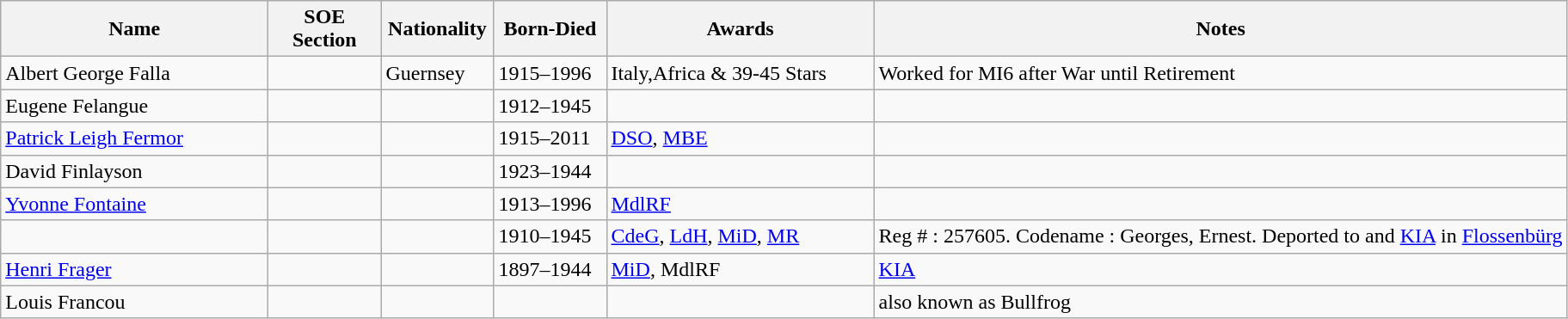<table class="wikitable">
<tr>
<th width="200">Name</th>
<th width="80">SOE Section</th>
<th width="80">Nationality</th>
<th width="80">Born-Died</th>
<th width="200">Awards</th>
<th>Notes</th>
</tr>
<tr>
<td>Albert George Falla</td>
<td></td>
<td>Guernsey</td>
<td>1915–1996</td>
<td>Italy,Africa & 39-45 Stars</td>
<td>Worked for MI6 after War until Retirement</td>
</tr>
<tr>
<td>Eugene Felangue</td>
<td></td>
<td></td>
<td>1912–1945</td>
<td></td>
<td></td>
</tr>
<tr>
<td Sir><a href='#'>Patrick Leigh Fermor</a></td>
<td></td>
<td></td>
<td>1915–2011</td>
<td><a href='#'>DSO</a>, <a href='#'>MBE</a></td>
<td></td>
</tr>
<tr>
<td>David Finlayson</td>
<td></td>
<td></td>
<td>1923–1944</td>
<td></td>
<td></td>
</tr>
<tr>
<td><a href='#'>Yvonne Fontaine</a></td>
<td></td>
<td></td>
<td>1913–1996</td>
<td><a href='#'>MdlRF</a></td>
<td></td>
</tr>
<tr>
<td></td>
<td></td>
<td></td>
<td>1910–1945</td>
<td><a href='#'>CdeG</a>, <a href='#'>LdH</a>, <a href='#'>MiD</a>, <a href='#'>MR</a></td>
<td>Reg # : 257605. Codename : Georges, Ernest.  Deported to and <a href='#'>KIA</a> in <a href='#'>Flossenbürg</a></td>
</tr>
<tr>
<td><a href='#'>Henri Frager</a></td>
<td></td>
<td></td>
<td>1897–1944</td>
<td><a href='#'>MiD</a>, MdlRF</td>
<td><a href='#'>KIA</a></td>
</tr>
<tr>
<td>Louis Francou</td>
<td></td>
<td></td>
<td></td>
<td></td>
<td>also known as Bullfrog</td>
</tr>
</table>
